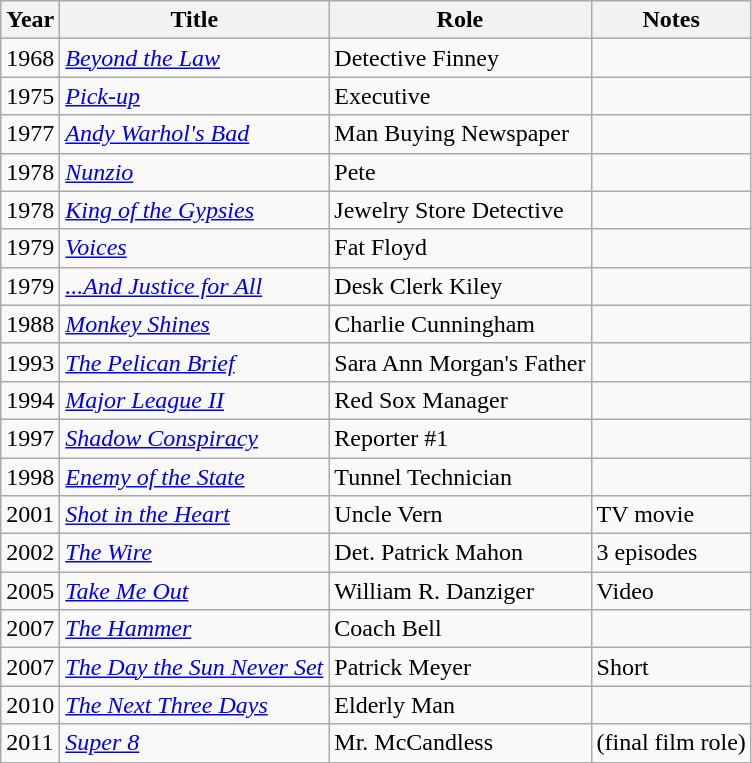<table class="wikitable">
<tr>
<th>Year</th>
<th>Title</th>
<th>Role</th>
<th>Notes</th>
</tr>
<tr>
<td>1968</td>
<td><em><a href='#'>Beyond the Law</a></em></td>
<td>Detective Finney</td>
<td></td>
</tr>
<tr>
<td>1975</td>
<td><em><a href='#'>Pick-up</a></em></td>
<td>Executive</td>
<td></td>
</tr>
<tr>
<td>1977</td>
<td><em><a href='#'>Andy Warhol's Bad</a></em></td>
<td>Man Buying Newspaper</td>
<td></td>
</tr>
<tr>
<td>1978</td>
<td><em><a href='#'>Nunzio</a></em></td>
<td>Pete</td>
<td></td>
</tr>
<tr>
<td>1978</td>
<td><em><a href='#'>King of the Gypsies</a></em></td>
<td>Jewelry Store Detective</td>
<td></td>
</tr>
<tr>
<td>1979</td>
<td><em><a href='#'>Voices</a></em></td>
<td>Fat Floyd</td>
<td></td>
</tr>
<tr>
<td>1979</td>
<td><em><a href='#'>...And Justice for All</a></em></td>
<td>Desk Clerk Kiley</td>
<td></td>
</tr>
<tr>
<td>1988</td>
<td><em><a href='#'>Monkey Shines</a></em></td>
<td>Charlie Cunningham</td>
<td></td>
</tr>
<tr>
<td>1993</td>
<td><em><a href='#'>The Pelican Brief</a></em></td>
<td>Sara Ann Morgan's Father</td>
<td></td>
</tr>
<tr>
<td>1994</td>
<td><em><a href='#'>Major League II</a></em></td>
<td>Red Sox Manager</td>
<td></td>
</tr>
<tr>
<td>1997</td>
<td><em><a href='#'>Shadow Conspiracy</a></em></td>
<td>Reporter #1</td>
<td></td>
</tr>
<tr>
<td>1998</td>
<td><em><a href='#'>Enemy of the State</a></em></td>
<td>Tunnel Technician</td>
<td></td>
</tr>
<tr>
<td>2001</td>
<td><em><a href='#'>Shot in the Heart</a></em></td>
<td>Uncle Vern</td>
<td>TV movie</td>
</tr>
<tr>
<td>2002</td>
<td><em><a href='#'>The Wire</a></em></td>
<td>Det. Patrick Mahon</td>
<td>3 episodes</td>
</tr>
<tr>
<td>2005</td>
<td><em><a href='#'>Take Me Out</a></em></td>
<td>William R. Danziger</td>
<td>Video</td>
</tr>
<tr>
<td>2007</td>
<td><em><a href='#'>The Hammer</a></em></td>
<td>Coach Bell</td>
<td></td>
</tr>
<tr>
<td>2007</td>
<td><em><a href='#'>The Day the Sun Never Set</a></em></td>
<td>Patrick Meyer</td>
<td>Short</td>
</tr>
<tr>
<td>2010</td>
<td><em><a href='#'>The Next Three Days</a></em></td>
<td>Elderly Man</td>
<td></td>
</tr>
<tr>
<td>2011</td>
<td><em><a href='#'>Super 8</a></em></td>
<td>Mr. McCandless</td>
<td>(final film role)</td>
</tr>
</table>
